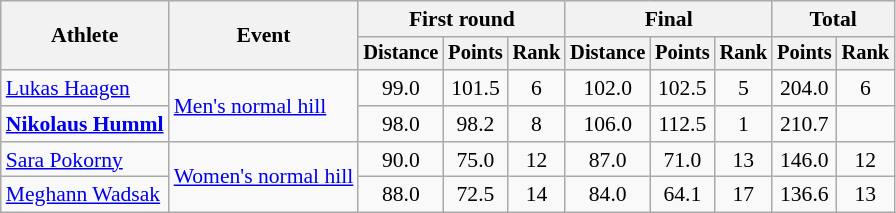<table class="wikitable" style="font-size:90%">
<tr>
<th rowspan="2">Athlete</th>
<th rowspan="2">Event</th>
<th colspan="3">First round</th>
<th colspan="3">Final</th>
<th colspan="2">Total</th>
</tr>
<tr style="font-size:95%">
<th>Distance</th>
<th>Points</th>
<th>Rank</th>
<th>Distance</th>
<th>Points</th>
<th>Rank</th>
<th>Points</th>
<th>Rank</th>
</tr>
<tr align="center">
<td align="left"><a href='#'>Lukas Haagen</a></td>
<td rowspan="2" align="left"><a href='#'>Men's normal hill</a></td>
<td>99.0</td>
<td>101.5</td>
<td>6</td>
<td>102.0</td>
<td>102.5</td>
<td>5</td>
<td>204.0</td>
<td>6</td>
</tr>
<tr align="center">
<td align="left"><strong><a href='#'>Nikolaus Humml</a></strong></td>
<td>98.0</td>
<td>98.2</td>
<td>8</td>
<td>106.0</td>
<td>112.5</td>
<td>1</td>
<td>210.7</td>
<td></td>
</tr>
<tr align="center">
<td align="left"><a href='#'>Sara Pokorny</a></td>
<td rowspan="2" align="left"><a href='#'>Women's normal hill</a></td>
<td>90.0</td>
<td>75.0</td>
<td>12</td>
<td>87.0</td>
<td>71.0</td>
<td>13</td>
<td>146.0</td>
<td>12</td>
</tr>
<tr align="center">
<td align="left"><a href='#'>Meghann Wadsak</a></td>
<td>88.0</td>
<td>72.5</td>
<td>14</td>
<td>84.0</td>
<td>64.1</td>
<td>17</td>
<td>136.6</td>
<td>13</td>
</tr>
</table>
